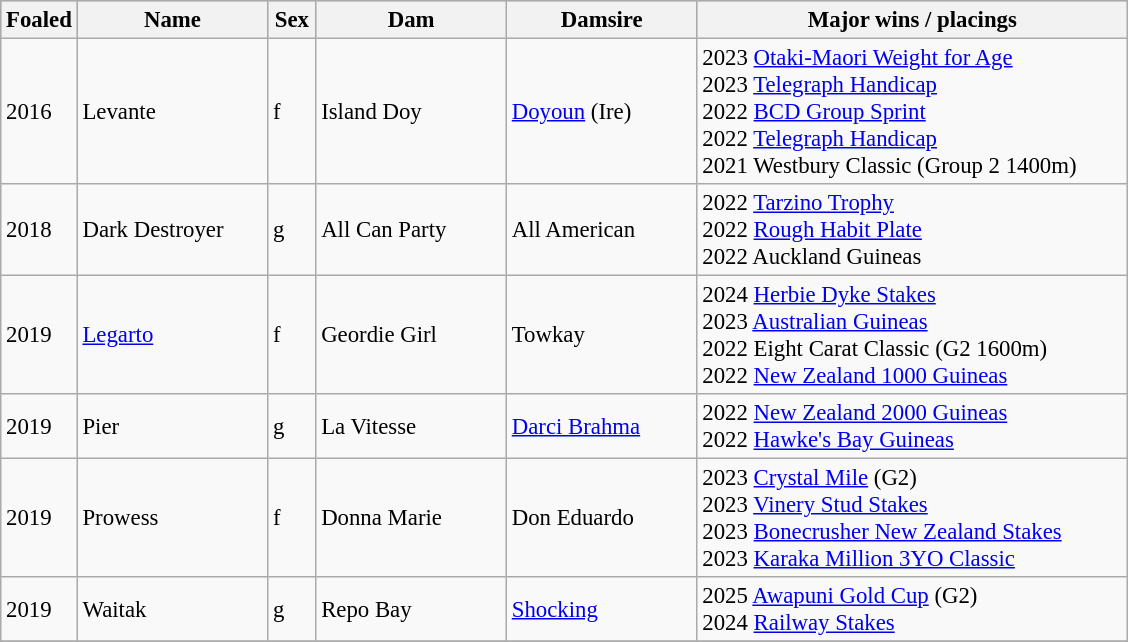<table class = "wikitable sortable" | border="1" cellpadding="0"; style="border-collapse:collapse; font-size:95%;">
<tr style="background:LightSteelBlue; text-align:center;">
<th style="width:35px;"><strong>Foaled</strong></th>
<th style="width:120px;"><strong>Name</strong></th>
<th style="width:25px;"><strong>Sex</strong></th>
<th style="width:120px;"><strong>Dam</strong></th>
<th style="width:120px;"><strong>Damsire</strong></th>
<th style="width:280px;"><strong>Major wins / placings</strong></th>
</tr>
<tr>
<td>2016</td>
<td>Levante </td>
<td>f</td>
<td>Island Doy</td>
<td><a href='#'>Doyoun</a> (Ire)</td>
<td>2023 <a href='#'>Otaki-Maori Weight for Age</a> <br>2023 <a href='#'>Telegraph Handicap</a> <br> 2022 <a href='#'>BCD Group Sprint</a> <br> 2022 <a href='#'>Telegraph Handicap</a> <br> 2021 Westbury Classic (Group 2 1400m)</td>
</tr>
<tr>
<td>2018</td>
<td>Dark Destroyer </td>
<td>g</td>
<td>All Can Party</td>
<td>All American</td>
<td>2022 <a href='#'>Tarzino Trophy</a> <br> 2022 <a href='#'>Rough Habit Plate</a> <br> 2022 Auckland Guineas</td>
</tr>
<tr>
<td>2019</td>
<td><a href='#'>Legarto</a></td>
<td>f</td>
<td>Geordie Girl</td>
<td>Towkay</td>
<td>2024 <a href='#'>Herbie Dyke Stakes</a><br>2023 <a href='#'>Australian Guineas</a><br>2022 Eight Carat Classic (G2 1600m)<br> 2022 <a href='#'>New Zealand 1000 Guineas</a></td>
</tr>
<tr>
<td>2019</td>
<td>Pier </td>
<td>g</td>
<td>La Vitesse</td>
<td><a href='#'>Darci Brahma</a></td>
<td>2022 <a href='#'>New Zealand 2000 Guineas</a> <br>2022 <a href='#'>Hawke's Bay Guineas</a></td>
</tr>
<tr>
<td>2019</td>
<td>Prowess </td>
<td>f</td>
<td>Donna Marie</td>
<td>Don Eduardo</td>
<td>2023 <a href='#'>Crystal Mile</a> (G2) <br>2023 <a href='#'>Vinery Stud Stakes</a> <br> 2023 <a href='#'>Bonecrusher New Zealand Stakes</a> <br> 2023 <a href='#'>Karaka Million 3YO Classic</a></td>
</tr>
<tr>
<td>2019</td>
<td>Waitak</td>
<td>g</td>
<td>Repo Bay</td>
<td><a href='#'>Shocking</a></td>
<td>2025 <a href='#'>Awapuni Gold Cup</a> (G2)<br>2024 <a href='#'>Railway Stakes</a></td>
</tr>
<tr>
</tr>
</table>
